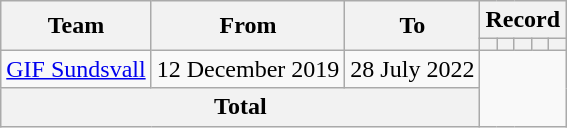<table class=wikitable style=text-align:center>
<tr>
<th rowspan=2>Team</th>
<th rowspan=2>From</th>
<th rowspan=2>To</th>
<th colspan=5>Record</th>
</tr>
<tr>
<th></th>
<th></th>
<th></th>
<th></th>
<th></th>
</tr>
<tr>
<td align=left><a href='#'>GIF Sundsvall</a></td>
<td align=left>12 December 2019</td>
<td align=left>28 July 2022<br></td>
</tr>
<tr>
<th colspan=3>Total<br></th>
</tr>
</table>
